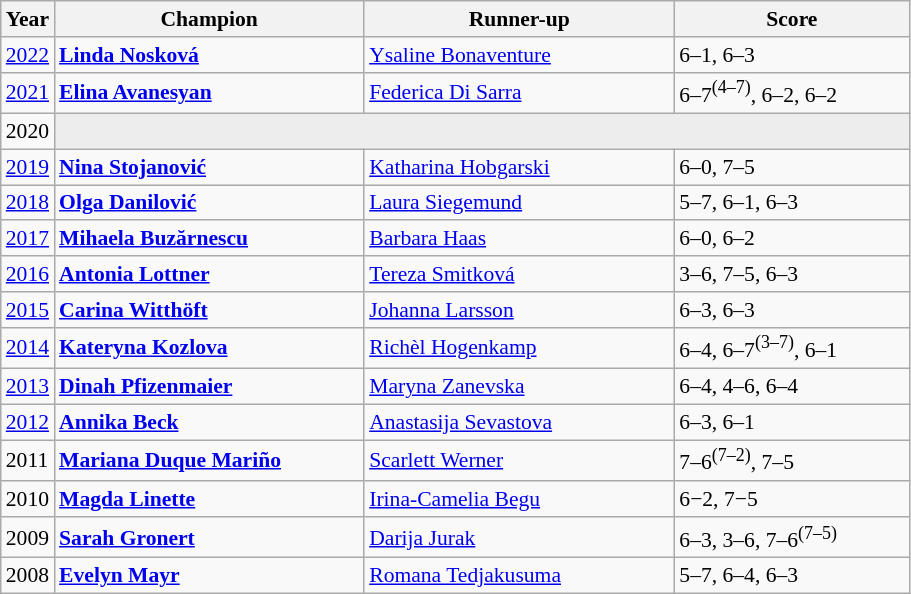<table class="wikitable" style="font-size:90%">
<tr>
<th>Year</th>
<th width="200">Champion</th>
<th width="200">Runner-up</th>
<th width="150">Score</th>
</tr>
<tr>
<td><a href='#'>2022</a></td>
<td> <strong><a href='#'>Linda Nosková</a></strong></td>
<td> <a href='#'>Ysaline Bonaventure</a></td>
<td>6–1, 6–3</td>
</tr>
<tr>
<td><a href='#'>2021</a></td>
<td> <strong><a href='#'>Elina Avanesyan</a></strong></td>
<td> <a href='#'>Federica Di Sarra</a></td>
<td>6–7<sup>(4–7)</sup>, 6–2, 6–2</td>
</tr>
<tr>
<td>2020</td>
<td colspan=3 bgcolor="#ededed"></td>
</tr>
<tr>
<td><a href='#'>2019</a></td>
<td> <strong><a href='#'>Nina Stojanović</a></strong></td>
<td> <a href='#'>Katharina Hobgarski</a></td>
<td>6–0, 7–5</td>
</tr>
<tr>
<td><a href='#'>2018</a></td>
<td> <strong><a href='#'>Olga Danilović</a></strong></td>
<td> <a href='#'>Laura Siegemund</a></td>
<td>5–7, 6–1, 6–3</td>
</tr>
<tr>
<td><a href='#'>2017</a></td>
<td> <strong><a href='#'>Mihaela Buzărnescu</a></strong></td>
<td> <a href='#'>Barbara Haas</a></td>
<td>6–0, 6–2</td>
</tr>
<tr>
<td><a href='#'>2016</a></td>
<td> <strong><a href='#'>Antonia Lottner</a></strong></td>
<td> <a href='#'>Tereza Smitková</a></td>
<td>3–6, 7–5, 6–3</td>
</tr>
<tr>
<td><a href='#'>2015</a></td>
<td> <strong><a href='#'>Carina Witthöft</a></strong></td>
<td> <a href='#'>Johanna Larsson</a></td>
<td>6–3, 6–3</td>
</tr>
<tr>
<td><a href='#'>2014</a></td>
<td> <strong><a href='#'>Kateryna Kozlova</a></strong></td>
<td> <a href='#'>Richèl Hogenkamp</a></td>
<td>6–4, 6–7<sup>(3–7)</sup>, 6–1</td>
</tr>
<tr>
<td><a href='#'>2013</a></td>
<td> <strong><a href='#'>Dinah Pfizenmaier</a></strong></td>
<td> <a href='#'>Maryna Zanevska</a></td>
<td>6–4, 4–6, 6–4</td>
</tr>
<tr>
<td><a href='#'>2012</a></td>
<td> <strong><a href='#'>Annika Beck</a></strong></td>
<td> <a href='#'>Anastasija Sevastova</a></td>
<td>6–3, 6–1</td>
</tr>
<tr>
<td>2011</td>
<td> <strong><a href='#'>Mariana Duque Mariño</a></strong></td>
<td> <a href='#'>Scarlett Werner</a></td>
<td>7–6<sup>(7–2)</sup>, 7–5</td>
</tr>
<tr>
<td>2010</td>
<td> <strong><a href='#'>Magda Linette</a></strong></td>
<td> <a href='#'>Irina-Camelia Begu</a></td>
<td>6−2, 7−5</td>
</tr>
<tr>
<td>2009</td>
<td> <strong><a href='#'>Sarah Gronert</a></strong></td>
<td> <a href='#'>Darija Jurak</a></td>
<td>6–3, 3–6, 7–6<sup>(7–5)</sup></td>
</tr>
<tr>
<td>2008</td>
<td> <strong><a href='#'>Evelyn Mayr</a></strong></td>
<td> <a href='#'>Romana Tedjakusuma</a></td>
<td>5–7, 6–4, 6–3</td>
</tr>
</table>
